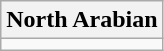<table class="wikitable">
<tr>
<th>North Arabian</th>
</tr>
<tr>
<td></td>
</tr>
</table>
